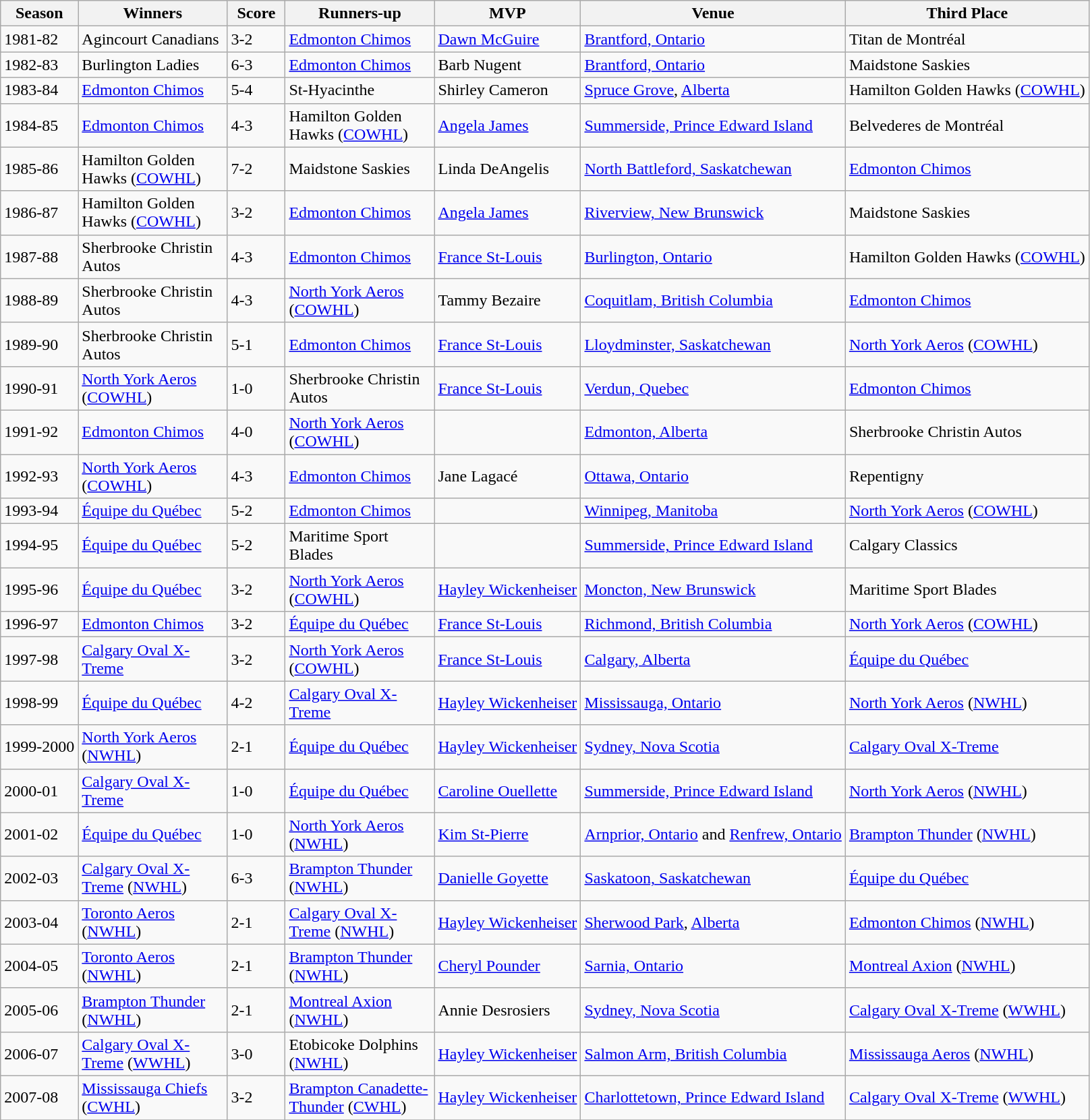<table class="sortable wikitable">
<tr>
<th style="text-align: center">Season</th>
<th width=140px>Winners</th>
<th width=50px>Score</th>
<th width=140px>Runners-up</th>
<th>MVP</th>
<th>Venue</th>
<th>Third Place</th>
</tr>
<tr>
<td>1981-82</td>
<td>Agincourt Canadians<br></td>
<td>3-2</td>
<td><a href='#'>Edmonton Chimos</a></td>
<td><a href='#'>Dawn McGuire</a></td>
<td><a href='#'>Brantford, Ontario</a></td>
<td>Titan de Montréal</td>
</tr>
<tr>
<td>1982-83</td>
<td>Burlington Ladies<br></td>
<td>6-3</td>
<td><a href='#'>Edmonton Chimos</a></td>
<td>Barb Nugent</td>
<td><a href='#'>Brantford, Ontario</a></td>
<td>Maidstone Saskies</td>
</tr>
<tr>
<td>1983-84</td>
<td><a href='#'>Edmonton Chimos</a><br></td>
<td>5-4</td>
<td>St-Hyacinthe</td>
<td>Shirley Cameron</td>
<td><a href='#'>Spruce Grove</a>, <a href='#'>Alberta</a></td>
<td>Hamilton Golden Hawks (<a href='#'>COWHL</a>)</td>
</tr>
<tr>
<td>1984-85</td>
<td><a href='#'>Edmonton Chimos</a><br></td>
<td>4-3</td>
<td>Hamilton Golden Hawks (<a href='#'>COWHL</a>)</td>
<td><a href='#'>Angela James</a></td>
<td><a href='#'>Summerside, Prince Edward Island</a></td>
<td>Belvederes de Montréal</td>
</tr>
<tr>
<td>1985-86</td>
<td>Hamilton Golden Hawks (<a href='#'>COWHL</a>)<br></td>
<td>7-2</td>
<td>Maidstone Saskies</td>
<td>Linda DeAngelis</td>
<td><a href='#'>North Battleford, Saskatchewan</a></td>
<td><a href='#'>Edmonton Chimos</a></td>
</tr>
<tr>
<td>1986-87</td>
<td>Hamilton Golden Hawks (<a href='#'>COWHL</a>)<br></td>
<td>3-2</td>
<td><a href='#'>Edmonton Chimos</a></td>
<td><a href='#'>Angela James</a></td>
<td><a href='#'>Riverview, New Brunswick</a></td>
<td>Maidstone Saskies</td>
</tr>
<tr>
<td>1987-88</td>
<td>Sherbrooke Christin Autos<br></td>
<td>4-3</td>
<td><a href='#'>Edmonton Chimos</a></td>
<td><a href='#'>France St-Louis</a></td>
<td><a href='#'>Burlington, Ontario</a></td>
<td>Hamilton Golden Hawks (<a href='#'>COWHL</a>)</td>
</tr>
<tr>
<td>1988-89</td>
<td>Sherbrooke Christin Autos<br></td>
<td>4-3</td>
<td><a href='#'>North York Aeros</a> (<a href='#'>COWHL</a>)</td>
<td>Tammy Bezaire</td>
<td><a href='#'>Coquitlam, British Columbia</a></td>
<td><a href='#'>Edmonton Chimos</a></td>
</tr>
<tr>
<td>1989-90</td>
<td>Sherbrooke Christin Autos<br></td>
<td>5-1</td>
<td><a href='#'>Edmonton Chimos</a></td>
<td><a href='#'>France St-Louis</a></td>
<td><a href='#'>Lloydminster, Saskatchewan</a></td>
<td><a href='#'>North York Aeros</a> (<a href='#'>COWHL</a>)</td>
</tr>
<tr>
<td>1990-91</td>
<td><a href='#'>North York Aeros</a> (<a href='#'>COWHL</a>)<br></td>
<td>1-0</td>
<td>Sherbrooke Christin Autos</td>
<td><a href='#'>France St-Louis</a></td>
<td><a href='#'>Verdun, Quebec</a></td>
<td><a href='#'>Edmonton Chimos</a></td>
</tr>
<tr>
<td>1991-92</td>
<td><a href='#'>Edmonton Chimos</a><br></td>
<td>4-0</td>
<td><a href='#'>North York Aeros</a> (<a href='#'>COWHL</a>)</td>
<td></td>
<td><a href='#'>Edmonton, Alberta</a></td>
<td>Sherbrooke Christin Autos</td>
</tr>
<tr>
<td>1992-93</td>
<td><a href='#'>North York Aeros</a> (<a href='#'>COWHL</a>)<br></td>
<td>4-3</td>
<td><a href='#'>Edmonton Chimos</a></td>
<td>Jane Lagacé</td>
<td><a href='#'>Ottawa, Ontario</a></td>
<td>Repentigny</td>
</tr>
<tr>
<td>1993-94</td>
<td><a href='#'>Équipe du Québec</a><br></td>
<td>5-2</td>
<td><a href='#'>Edmonton Chimos</a></td>
<td></td>
<td><a href='#'>Winnipeg, Manitoba</a></td>
<td><a href='#'>North York Aeros</a> (<a href='#'>COWHL</a>)</td>
</tr>
<tr>
<td>1994-95</td>
<td><a href='#'>Équipe du Québec</a><br></td>
<td>5-2</td>
<td>Maritime Sport Blades</td>
<td></td>
<td><a href='#'>Summerside, Prince Edward Island</a></td>
<td>Calgary Classics</td>
</tr>
<tr>
<td>1995-96</td>
<td><a href='#'>Équipe du Québec</a><br></td>
<td>3-2</td>
<td><a href='#'>North York Aeros</a> (<a href='#'>COWHL</a>)</td>
<td><a href='#'>Hayley Wickenheiser</a></td>
<td><a href='#'>Moncton, New Brunswick</a></td>
<td>Maritime Sport Blades</td>
</tr>
<tr>
<td>1996-97</td>
<td><a href='#'>Edmonton Chimos</a><br></td>
<td>3-2</td>
<td><a href='#'>Équipe du Québec</a></td>
<td><a href='#'>France St-Louis</a></td>
<td><a href='#'>Richmond, British Columbia</a></td>
<td><a href='#'>North York Aeros</a> (<a href='#'>COWHL</a>)</td>
</tr>
<tr>
<td>1997-98</td>
<td><a href='#'>Calgary Oval X-Treme</a><br></td>
<td>3-2</td>
<td><a href='#'>North York Aeros</a> (<a href='#'>COWHL</a>)</td>
<td><a href='#'>France St-Louis</a></td>
<td><a href='#'>Calgary, Alberta</a></td>
<td><a href='#'>Équipe du Québec</a></td>
</tr>
<tr>
<td>1998-99</td>
<td><a href='#'>Équipe du Québec</a><br></td>
<td>4-2</td>
<td><a href='#'>Calgary Oval X-Treme</a></td>
<td><a href='#'>Hayley Wickenheiser</a></td>
<td><a href='#'>Mississauga, Ontario</a></td>
<td><a href='#'>North York Aeros</a> (<a href='#'>NWHL</a>)</td>
</tr>
<tr>
<td>1999-2000</td>
<td><a href='#'>North York Aeros</a> (<a href='#'>NWHL</a>)<br></td>
<td>2-1</td>
<td><a href='#'>Équipe du Québec</a></td>
<td><a href='#'>Hayley Wickenheiser</a></td>
<td><a href='#'>Sydney, Nova Scotia</a></td>
<td><a href='#'>Calgary Oval X-Treme</a></td>
</tr>
<tr>
<td>2000-01</td>
<td><a href='#'>Calgary Oval X-Treme</a><br></td>
<td>1-0</td>
<td><a href='#'>Équipe du Québec</a></td>
<td><a href='#'>Caroline Ouellette</a></td>
<td><a href='#'>Summerside, Prince Edward Island</a></td>
<td><a href='#'>North York Aeros</a> (<a href='#'>NWHL</a>)</td>
</tr>
<tr>
<td>2001-02</td>
<td><a href='#'>Équipe du Québec</a><br></td>
<td>1-0</td>
<td><a href='#'>North York Aeros</a> (<a href='#'>NWHL</a>)</td>
<td><a href='#'>Kim St-Pierre</a></td>
<td><a href='#'>Arnprior, Ontario</a> and <a href='#'>Renfrew, Ontario</a></td>
<td><a href='#'>Brampton Thunder</a> (<a href='#'>NWHL</a>)</td>
</tr>
<tr>
<td>2002-03</td>
<td><a href='#'>Calgary Oval X-Treme</a> (<a href='#'>NWHL</a>)<br></td>
<td>6-3</td>
<td><a href='#'>Brampton Thunder</a> (<a href='#'>NWHL</a>)</td>
<td><a href='#'>Danielle Goyette</a></td>
<td><a href='#'>Saskatoon, Saskatchewan</a></td>
<td><a href='#'>Équipe du Québec</a></td>
</tr>
<tr>
<td>2003-04</td>
<td><a href='#'>Toronto Aeros</a> (<a href='#'>NWHL</a>)<br></td>
<td>2-1</td>
<td><a href='#'>Calgary Oval X-Treme</a> (<a href='#'>NWHL</a>)</td>
<td><a href='#'>Hayley Wickenheiser</a></td>
<td><a href='#'>Sherwood Park</a>, <a href='#'>Alberta</a></td>
<td><a href='#'>Edmonton Chimos</a> (<a href='#'>NWHL</a>)</td>
</tr>
<tr>
<td>2004-05</td>
<td><a href='#'>Toronto Aeros</a> (<a href='#'>NWHL</a>)<br></td>
<td>2-1</td>
<td><a href='#'>Brampton Thunder</a> (<a href='#'>NWHL</a>)</td>
<td><a href='#'>Cheryl Pounder</a></td>
<td><a href='#'>Sarnia, Ontario</a></td>
<td><a href='#'>Montreal Axion</a> (<a href='#'>NWHL</a>)</td>
</tr>
<tr>
<td>2005-06</td>
<td><a href='#'>Brampton Thunder</a> (<a href='#'>NWHL</a>)<br></td>
<td>2-1</td>
<td><a href='#'>Montreal Axion</a> (<a href='#'>NWHL</a>)</td>
<td>Annie Desrosiers</td>
<td><a href='#'>Sydney, Nova Scotia</a></td>
<td><a href='#'>Calgary Oval X-Treme</a> (<a href='#'>WWHL</a>)</td>
</tr>
<tr>
<td>2006-07</td>
<td><a href='#'>Calgary Oval X-Treme</a> (<a href='#'>WWHL</a>)<br></td>
<td>3-0</td>
<td>Etobicoke Dolphins (<a href='#'>NWHL</a>)</td>
<td><a href='#'>Hayley Wickenheiser</a></td>
<td><a href='#'>Salmon Arm, British Columbia</a></td>
<td><a href='#'>Mississauga Aeros</a> (<a href='#'>NWHL</a>)</td>
</tr>
<tr>
<td>2007-08</td>
<td><a href='#'>Mississauga Chiefs</a> (<a href='#'>CWHL</a>)<br></td>
<td>3-2</td>
<td><a href='#'>Brampton Canadette-Thunder</a> (<a href='#'>CWHL</a>)</td>
<td><a href='#'>Hayley Wickenheiser</a></td>
<td><a href='#'>Charlottetown, Prince Edward Island</a></td>
<td><a href='#'>Calgary Oval X-Treme</a> (<a href='#'>WWHL</a>)</td>
</tr>
<tr>
</tr>
</table>
